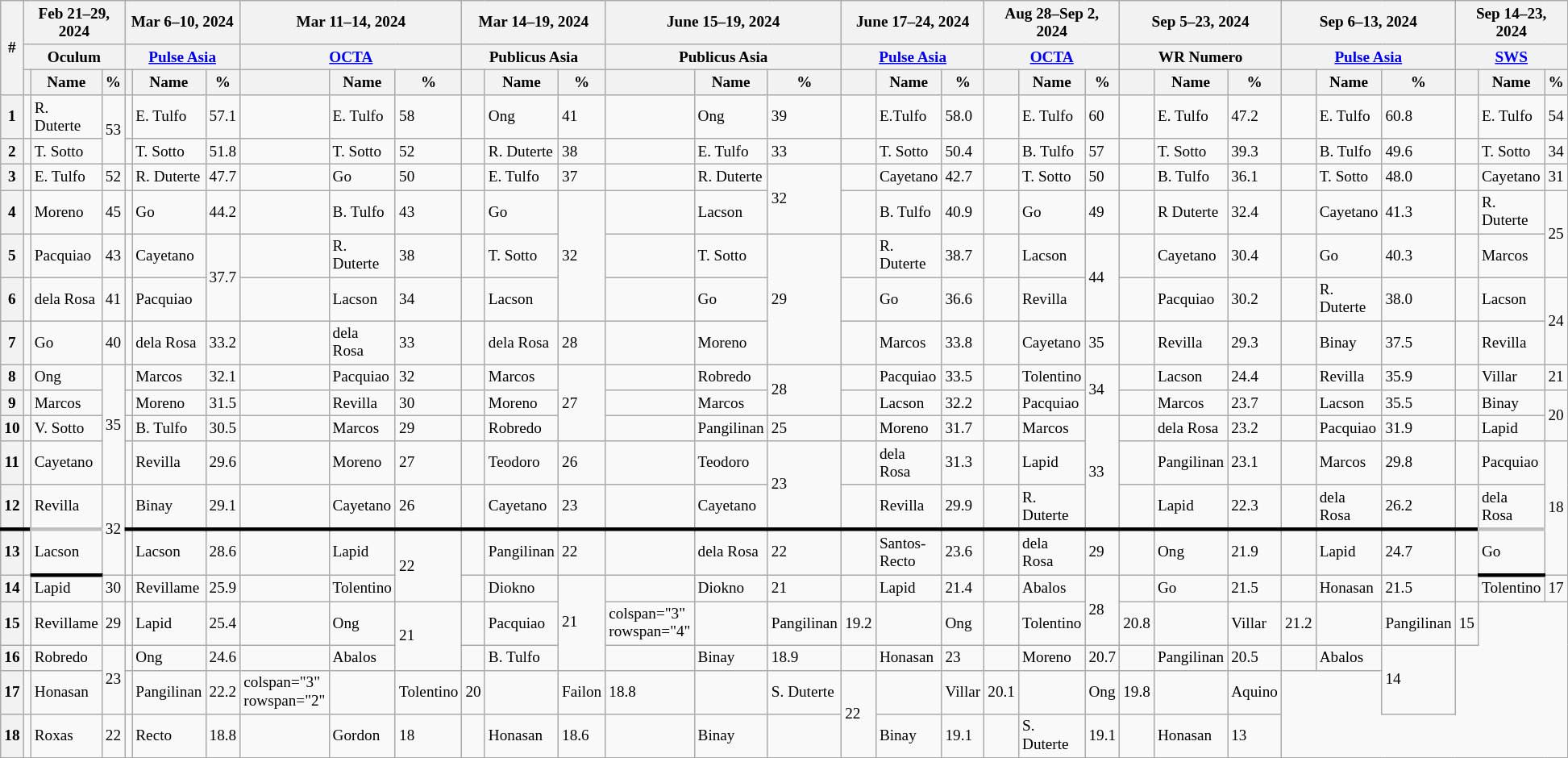<table class="wikitable sortable" style="font-size:80%;">
<tr>
<th rowspan="3" class="unsortable">#</th>
<th colspan="3">Feb 21–29, 2024</th>
<th colspan="3">Mar 6–10, 2024</th>
<th colspan="3">Mar 11–14, 2024</th>
<th colspan="3">Mar 14–19, 2024</th>
<th colspan="3">June 15–19, 2024</th>
<th colspan="3">June 17–24, 2024</th>
<th colspan="3">Aug 28–Sep 2, 2024</th>
<th colspan="3">Sep 5–23, 2024</th>
<th colspan="3">Sep 6–13, 2024</th>
<th colspan="3">Sep 14–23, 2024</th>
</tr>
<tr>
<th colspan="3">Oculum</th>
<th colspan="3"><a href='#'>Pulse Asia</a></th>
<th colspan="3"><a href='#'>OCTA</a></th>
<th colspan="3">Publicus Asia</th>
<th colspan="3">Publicus Asia</th>
<th colspan="3"><a href='#'>Pulse Asia</a></th>
<th colspan="3"><a href='#'>OCTA</a></th>
<th colspan="3">WR Numero</th>
<th colspan="3"><a href='#'>Pulse Asia</a></th>
<th colspan="3"><a href='#'>SWS</a></th>
</tr>
<tr>
<th width=5px class="unsortable"></th>
<th>Name</th>
<th>%</th>
<th width=5px class="unsortable"></th>
<th>Name</th>
<th>%</th>
<th width=5px class="unsortable"></th>
<th>Name</th>
<th>%</th>
<th width=5px class="unsortable"></th>
<th>Name</th>
<th>%</th>
<th width=5px class="unsortable"></th>
<th>Name</th>
<th>%</th>
<th width=5px class="unsortable"></th>
<th>Name</th>
<th>%</th>
<th width=5px class="unsortable"></th>
<th>Name</th>
<th>%</th>
<th width=5px class="unsortable"></th>
<th>Name</th>
<th>%</th>
<th width=5px class="unsortable"></th>
<th>Name</th>
<th>%</th>
<th width=5px class="unsortable"></th>
<th>Name</th>
<th>%</th>
</tr>
<tr>
<th>1</th>
<td></td>
<td>R. Duterte</td>
<td rowspan="2">53</td>
<td></td>
<td>E. Tulfo</td>
<td>57.1</td>
<td></td>
<td>E. Tulfo</td>
<td>58</td>
<td></td>
<td>Ong</td>
<td>41</td>
<td></td>
<td>Ong</td>
<td>39</td>
<td></td>
<td>E.Tulfo</td>
<td>58.0</td>
<td></td>
<td>E. Tulfo</td>
<td>60</td>
<td></td>
<td>E. Tulfo</td>
<td>47.2</td>
<td></td>
<td>E. Tulfo</td>
<td>60.8</td>
<td></td>
<td>E. Tulfo</td>
<td>54</td>
</tr>
<tr>
<th>2</th>
<td></td>
<td>T. Sotto</td>
<td></td>
<td>T. Sotto</td>
<td>51.8</td>
<td></td>
<td>T. Sotto</td>
<td>52</td>
<td></td>
<td>R. Duterte</td>
<td>38</td>
<td></td>
<td>E. Tulfo</td>
<td>33</td>
<td></td>
<td>T. Sotto</td>
<td>50.4</td>
<td></td>
<td>B. Tulfo</td>
<td>57</td>
<td></td>
<td>T. Sotto</td>
<td>39.3</td>
<td></td>
<td>B. Tulfo</td>
<td>49.6</td>
<td></td>
<td>T. Sotto</td>
<td>34</td>
</tr>
<tr>
<th>3</th>
<td></td>
<td>E. Tulfo</td>
<td>52</td>
<td></td>
<td>R. Duterte</td>
<td>47.7</td>
<td></td>
<td>Go</td>
<td>50</td>
<td></td>
<td>E. Tulfo</td>
<td>37</td>
<td></td>
<td>R. Duterte</td>
<td rowspan="2">32</td>
<td></td>
<td>Cayetano</td>
<td>42.7</td>
<td></td>
<td>T. Sotto</td>
<td>50</td>
<td></td>
<td>B. Tulfo</td>
<td>36.1</td>
<td></td>
<td>T. Sotto</td>
<td>48.0</td>
<td></td>
<td>Cayetano</td>
<td>31</td>
</tr>
<tr>
<th>4</th>
<td></td>
<td>Moreno</td>
<td>45</td>
<td></td>
<td>Go</td>
<td>44.2</td>
<td></td>
<td>B. Tulfo</td>
<td>43</td>
<td></td>
<td>Go</td>
<td rowspan="3">32</td>
<td></td>
<td>Lacson</td>
<td></td>
<td>B. Tulfo</td>
<td>40.9</td>
<td></td>
<td>Go</td>
<td>49</td>
<td></td>
<td>R Duterte</td>
<td>32.4</td>
<td></td>
<td>Cayetano</td>
<td>41.3</td>
<td></td>
<td>R. Duterte</td>
<td rowspan="2">25</td>
</tr>
<tr>
<th>5</th>
<td></td>
<td>Pacquiao</td>
<td>43</td>
<td></td>
<td>Cayetano</td>
<td rowspan="2">37.7</td>
<td></td>
<td>R. Duterte</td>
<td>38</td>
<td></td>
<td>T. Sotto</td>
<td></td>
<td>T. Sotto</td>
<td rowspan="3">29</td>
<td></td>
<td>R. Duterte</td>
<td>38.7</td>
<td></td>
<td>Lacson</td>
<td rowspan="2">44</td>
<td></td>
<td>Cayetano</td>
<td>30.4</td>
<td></td>
<td>Go</td>
<td>40.3</td>
<td></td>
<td>Marcos</td>
</tr>
<tr>
<th>6</th>
<td></td>
<td>dela Rosa</td>
<td>41</td>
<td></td>
<td>Pacquiao</td>
<td></td>
<td>Lacson</td>
<td>34</td>
<td></td>
<td>Lacson</td>
<td></td>
<td>Go</td>
<td></td>
<td>Go</td>
<td>36.6</td>
<td></td>
<td>Revilla</td>
<td></td>
<td>Pacquiao</td>
<td>30.2</td>
<td></td>
<td>R. Duterte</td>
<td>38.0</td>
<td></td>
<td>Lacson</td>
<td rowspan="2">24</td>
</tr>
<tr>
<th>7</th>
<td></td>
<td>Go</td>
<td>40</td>
<td></td>
<td>dela Rosa</td>
<td>33.2</td>
<td></td>
<td>dela Rosa</td>
<td>33</td>
<td></td>
<td>dela Rosa</td>
<td>28</td>
<td></td>
<td>Moreno</td>
<td></td>
<td>Marcos</td>
<td>33.8</td>
<td></td>
<td>Cayetano</td>
<td>35</td>
<td></td>
<td>Revilla</td>
<td>29.3</td>
<td></td>
<td>Binay</td>
<td>37.5</td>
<td></td>
<td>Revilla</td>
</tr>
<tr>
<th>8</th>
<td></td>
<td>Ong</td>
<td rowspan="4">35</td>
<td></td>
<td>Marcos</td>
<td>32.1</td>
<td></td>
<td>Pacquiao</td>
<td>32</td>
<td></td>
<td>Marcos</td>
<td rowspan="3">27</td>
<td></td>
<td>Robredo</td>
<td rowspan="2">28</td>
<td></td>
<td>Pacquiao</td>
<td>33.5</td>
<td></td>
<td>Tolentino</td>
<td rowspan="2">34</td>
<td></td>
<td>Lacson</td>
<td>24.4</td>
<td></td>
<td>Revilla</td>
<td>35.9</td>
<td></td>
<td>Villar</td>
<td>21</td>
</tr>
<tr>
<th>9</th>
<td></td>
<td>Marcos</td>
<td></td>
<td>Moreno</td>
<td>31.5</td>
<td></td>
<td>Revilla</td>
<td>30</td>
<td></td>
<td>Moreno</td>
<td></td>
<td>Marcos</td>
<td></td>
<td>Lacson</td>
<td>32.2</td>
<td></td>
<td>Pacquiao</td>
<td></td>
<td>Marcos</td>
<td>23.7</td>
<td></td>
<td>Lacson</td>
<td>35.5</td>
<td></td>
<td>Binay</td>
<td rowspan="2">20</td>
</tr>
<tr>
<th>10</th>
<td></td>
<td>V. Sotto</td>
<td></td>
<td>B. Tulfo</td>
<td>30.5</td>
<td></td>
<td>Marcos</td>
<td>29</td>
<td></td>
<td>Robredo</td>
<td></td>
<td>Pangilinan</td>
<td>25</td>
<td></td>
<td>Moreno</td>
<td>31.7</td>
<td></td>
<td>Marcos</td>
<td rowspan="3">33</td>
<td></td>
<td>dela Rosa</td>
<td>23.2</td>
<td></td>
<td>Pacquiao</td>
<td>31.9</td>
<td></td>
<td>Lapid</td>
</tr>
<tr>
<th>11</th>
<td></td>
<td Cayetano>Cayetano</td>
<td></td>
<td>Revilla</td>
<td>29.6</td>
<td></td>
<td>Moreno</td>
<td>27</td>
<td></td>
<td>Teodoro</td>
<td>26</td>
<td></td>
<td>Teodoro</td>
<td rowspan="2">23</td>
<td></td>
<td>dela Rosa</td>
<td>31.3</td>
<td></td>
<td>Lapid</td>
<td></td>
<td>Pangilinan</td>
<td>23.1</td>
<td></td>
<td>Marcos</td>
<td>29.8</td>
<td></td>
<td>Pacquiao</td>
<td rowspan="3">18</td>
</tr>
<tr style="border-bottom:3px solid black">
<th>12</th>
<td></td>
<td style="border-bottom:3px solid #c0c0c0;">Revilla</td>
<td rowspan="2">32</td>
<td></td>
<td>Binay</td>
<td>29.1</td>
<td></td>
<td>Cayetano</td>
<td>26</td>
<td></td>
<td>Cayetano</td>
<td>23</td>
<td></td>
<td>Cayetano</td>
<td></td>
<td>Revilla</td>
<td>29.9</td>
<td></td>
<td>R. Duterte</td>
<td></td>
<td>Lapid</td>
<td>22.3</td>
<td></td>
<td>dela Rosa</td>
<td>26.2</td>
<td></td>
<td style="border-bottom:3px solid #c0c0c0;">dela Rosa</td>
</tr>
<tr>
<th>13</th>
<td></td>
<td style="border-bottom:3px solid black">Lacson</td>
<td></td>
<td>Lacson</td>
<td>28.6</td>
<td></td>
<td>Lapid</td>
<td rowspan="2">22</td>
<td></td>
<td>Pangilinan</td>
<td>22</td>
<td></td>
<td>dela Rosa</td>
<td>22</td>
<td></td>
<td>Santos-Recto</td>
<td>23.6</td>
<td></td>
<td>dela Rosa</td>
<td>29</td>
<td></td>
<td>Ong</td>
<td>21.9</td>
<td></td>
<td>Lapid</td>
<td>24.7</td>
<td></td>
<td style="border-bottom:3px solid black">Go</td>
</tr>
<tr>
<th>14</th>
<td></td>
<td>Lapid</td>
<td>30</td>
<td></td>
<td>Revillame</td>
<td>25.9</td>
<td></td>
<td>Tolentino</td>
<td></td>
<td>Diokno</td>
<td rowspan="3">21</td>
<td></td>
<td>Diokno</td>
<td>21</td>
<td></td>
<td>Lapid</td>
<td>21.4</td>
<td></td>
<td>Abalos</td>
<td rowspan="2">28</td>
<td></td>
<td>Go</td>
<td>21.5</td>
<td></td>
<td>Honasan</td>
<td>21.5</td>
<td></td>
<td>Tolentino</td>
<td>17</td>
</tr>
<tr>
<th>15</th>
<td></td>
<td>Revillame</td>
<td>29</td>
<td></td>
<td>Lapid</td>
<td>25.4</td>
<td></td>
<td>Ong</td>
<td rowspan="2">21</td>
<td></td>
<td>Pacquiao</td>
<td>colspan="3" rowspan="4" </td>
<td></td>
<td>Pangilinan</td>
<td>19.2</td>
<td></td>
<td>Ong</td>
<td></td>
<td>Tolentino</td>
<td>20.8</td>
<td></td>
<td>Villar</td>
<td>21.2</td>
<td></td>
<td>Pangilinan</td>
<td>15</td>
</tr>
<tr>
<th>16</th>
<td></td>
<td>Robredo</td>
<td rowspan="2">23</td>
<td></td>
<td>Ong</td>
<td>24.6</td>
<td></td>
<td>Abalos</td>
<td></td>
<td>B. Tulfo</td>
<td></td>
<td>Binay</td>
<td>18.9</td>
<td></td>
<td>Honasan</td>
<td>23</td>
<td></td>
<td>Moreno</td>
<td>20.7</td>
<td></td>
<td>Pangilinan</td>
<td>20.5</td>
<td></td>
<td>Abalos</td>
<td rowspan="2">14</td>
</tr>
<tr>
<th>17</th>
<td></td>
<td>Honasan</td>
<td></td>
<td>Pangilinan</td>
<td>22.2</td>
<td>colspan="3" rowspan="2" </td>
<td></td>
<td>Tolentino</td>
<td>20</td>
<td></td>
<td>Failon</td>
<td>18.8</td>
<td></td>
<td>S. Duterte</td>
<td rowspan="2">22</td>
<td></td>
<td>Villar</td>
<td>20.1</td>
<td></td>
<td>Ong</td>
<td>19.8</td>
<td></td>
<td>Aquino</td>
</tr>
<tr>
<th>18</th>
<td></td>
<td>Roxas</td>
<td>22</td>
<td></td>
<td>Recto</td>
<td>18.8</td>
<td></td>
<td>Gordon</td>
<td>18</td>
<td></td>
<td>Honasan</td>
<td>18.6</td>
<td></td>
<td>Binay</td>
<td></td>
<td>Binay</td>
<td>19.1</td>
<td></td>
<td>S. Duterte</td>
<td>19.1</td>
<td></td>
<td>Honasan</td>
<td>13</td>
</tr>
</table>
